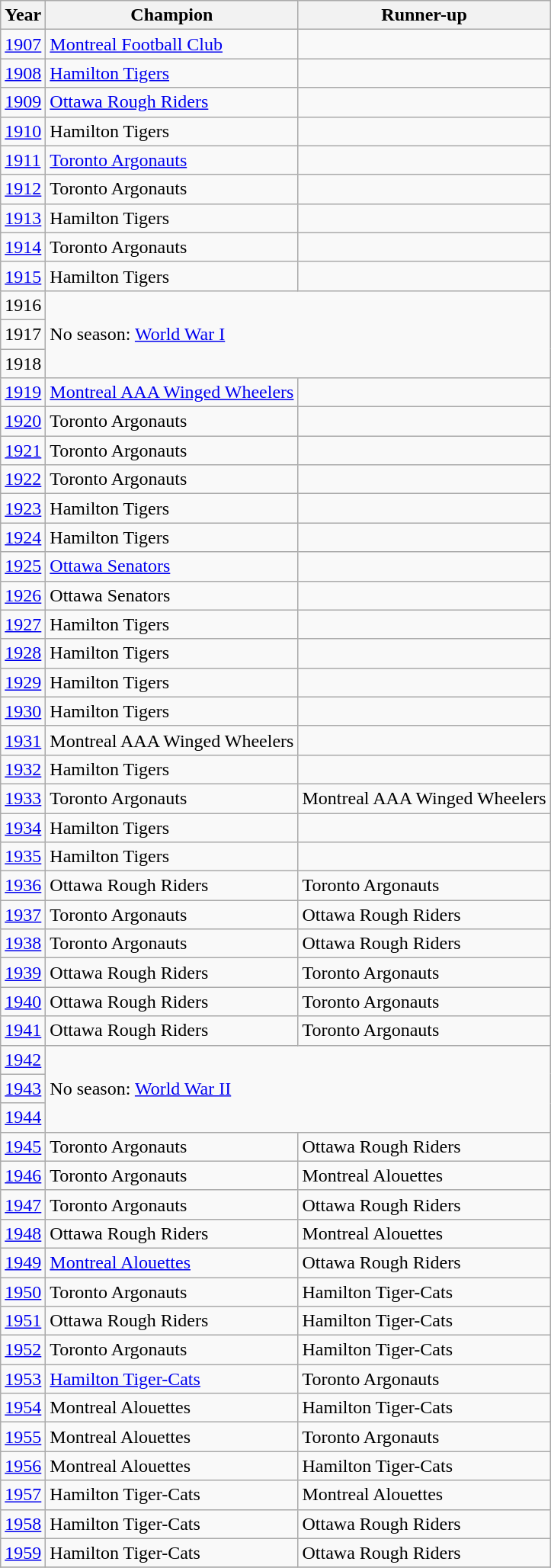<table class="wikitable">
<tr>
<th>Year</th>
<th>Champion</th>
<th>Runner-up</th>
</tr>
<tr>
<td><a href='#'>1907</a></td>
<td><a href='#'>Montreal Football Club</a></td>
<td></td>
</tr>
<tr>
<td><a href='#'>1908</a></td>
<td><a href='#'>Hamilton Tigers</a></td>
<td></td>
</tr>
<tr>
<td><a href='#'>1909</a></td>
<td><a href='#'>Ottawa Rough Riders</a></td>
<td></td>
</tr>
<tr>
<td><a href='#'>1910</a></td>
<td>Hamilton Tigers</td>
<td></td>
</tr>
<tr>
<td><a href='#'>1911</a></td>
<td><a href='#'>Toronto Argonauts</a></td>
<td></td>
</tr>
<tr>
<td><a href='#'>1912</a></td>
<td>Toronto Argonauts</td>
<td></td>
</tr>
<tr>
<td><a href='#'>1913</a></td>
<td>Hamilton Tigers</td>
<td></td>
</tr>
<tr>
<td><a href='#'>1914</a></td>
<td>Toronto Argonauts</td>
<td></td>
</tr>
<tr>
<td><a href='#'>1915</a></td>
<td>Hamilton Tigers</td>
<td></td>
</tr>
<tr>
<td>1916</td>
<td rowspan="3" colspan="2">No season: <a href='#'>World War I</a></td>
</tr>
<tr>
<td>1917</td>
</tr>
<tr>
<td>1918</td>
</tr>
<tr>
<td><a href='#'>1919</a></td>
<td><a href='#'>Montreal AAA Winged Wheelers</a></td>
<td></td>
</tr>
<tr>
<td><a href='#'>1920</a></td>
<td>Toronto Argonauts</td>
<td></td>
</tr>
<tr>
<td><a href='#'>1921</a></td>
<td>Toronto Argonauts</td>
<td></td>
</tr>
<tr>
<td><a href='#'>1922</a></td>
<td>Toronto Argonauts</td>
<td></td>
</tr>
<tr>
<td><a href='#'>1923</a></td>
<td>Hamilton Tigers</td>
<td></td>
</tr>
<tr>
<td><a href='#'>1924</a></td>
<td>Hamilton Tigers</td>
<td></td>
</tr>
<tr>
<td><a href='#'>1925</a></td>
<td><a href='#'>Ottawa Senators</a></td>
<td></td>
</tr>
<tr>
<td><a href='#'>1926</a></td>
<td>Ottawa Senators</td>
<td></td>
</tr>
<tr>
<td><a href='#'>1927</a></td>
<td>Hamilton Tigers</td>
<td></td>
</tr>
<tr>
<td><a href='#'>1928</a></td>
<td>Hamilton Tigers</td>
<td></td>
</tr>
<tr>
<td><a href='#'>1929</a></td>
<td>Hamilton Tigers</td>
<td></td>
</tr>
<tr>
<td><a href='#'>1930</a></td>
<td>Hamilton Tigers</td>
<td></td>
</tr>
<tr>
<td><a href='#'>1931</a></td>
<td>Montreal AAA Winged Wheelers</td>
<td></td>
</tr>
<tr>
<td><a href='#'>1932</a></td>
<td>Hamilton Tigers</td>
<td></td>
</tr>
<tr>
<td><a href='#'>1933</a></td>
<td>Toronto Argonauts</td>
<td>Montreal AAA Winged Wheelers</td>
</tr>
<tr>
<td><a href='#'>1934</a></td>
<td>Hamilton Tigers</td>
<td></td>
</tr>
<tr>
<td><a href='#'>1935</a></td>
<td>Hamilton Tigers</td>
<td></td>
</tr>
<tr>
<td><a href='#'>1936</a></td>
<td>Ottawa Rough Riders</td>
<td>Toronto Argonauts</td>
</tr>
<tr>
<td><a href='#'>1937</a></td>
<td>Toronto Argonauts</td>
<td>Ottawa Rough Riders</td>
</tr>
<tr>
<td><a href='#'>1938</a></td>
<td>Toronto Argonauts</td>
<td>Ottawa Rough Riders</td>
</tr>
<tr>
<td><a href='#'>1939</a></td>
<td>Ottawa Rough Riders</td>
<td>Toronto Argonauts</td>
</tr>
<tr>
<td><a href='#'>1940</a></td>
<td>Ottawa Rough Riders</td>
<td>Toronto Argonauts</td>
</tr>
<tr>
<td><a href='#'>1941</a></td>
<td>Ottawa Rough Riders</td>
<td>Toronto Argonauts</td>
</tr>
<tr>
<td><a href='#'>1942</a></td>
<td rowspan="3" colspan="2">No season: <a href='#'>World War II</a></td>
</tr>
<tr>
<td><a href='#'>1943</a></td>
</tr>
<tr>
<td><a href='#'>1944</a></td>
</tr>
<tr>
<td><a href='#'>1945</a></td>
<td>Toronto Argonauts</td>
<td>Ottawa Rough Riders</td>
</tr>
<tr>
<td><a href='#'>1946</a></td>
<td>Toronto Argonauts</td>
<td>Montreal Alouettes</td>
</tr>
<tr>
<td><a href='#'>1947</a></td>
<td>Toronto Argonauts</td>
<td>Ottawa Rough Riders</td>
</tr>
<tr>
<td><a href='#'>1948</a></td>
<td>Ottawa Rough Riders</td>
<td>Montreal Alouettes</td>
</tr>
<tr>
<td><a href='#'>1949</a></td>
<td><a href='#'>Montreal Alouettes</a></td>
<td>Ottawa Rough Riders</td>
</tr>
<tr>
<td><a href='#'>1950</a></td>
<td>Toronto Argonauts</td>
<td>Hamilton Tiger-Cats</td>
</tr>
<tr>
<td><a href='#'>1951</a></td>
<td>Ottawa Rough Riders</td>
<td>Hamilton Tiger-Cats</td>
</tr>
<tr>
<td><a href='#'>1952</a></td>
<td>Toronto Argonauts</td>
<td>Hamilton Tiger-Cats</td>
</tr>
<tr>
<td><a href='#'>1953</a></td>
<td><a href='#'>Hamilton Tiger-Cats</a></td>
<td>Toronto Argonauts</td>
</tr>
<tr>
<td><a href='#'>1954</a></td>
<td>Montreal Alouettes</td>
<td>Hamilton Tiger-Cats</td>
</tr>
<tr>
<td><a href='#'>1955</a></td>
<td>Montreal Alouettes</td>
<td>Toronto Argonauts</td>
</tr>
<tr>
<td><a href='#'>1956</a></td>
<td>Montreal Alouettes</td>
<td>Hamilton Tiger-Cats</td>
</tr>
<tr>
<td><a href='#'>1957</a></td>
<td>Hamilton Tiger-Cats</td>
<td>Montreal Alouettes</td>
</tr>
<tr>
<td><a href='#'>1958</a></td>
<td>Hamilton Tiger-Cats</td>
<td>Ottawa Rough Riders</td>
</tr>
<tr>
<td><a href='#'>1959</a></td>
<td>Hamilton Tiger-Cats</td>
<td>Ottawa Rough Riders</td>
</tr>
<tr>
</tr>
</table>
